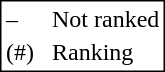<table style="border:1px solid black;">
<tr>
<td>–</td>
<td> </td>
<td>Not ranked</td>
</tr>
<tr>
<td>(#)</td>
<td> </td>
<td>Ranking</td>
</tr>
</table>
